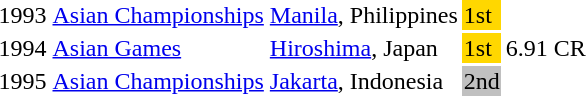<table>
<tr>
<td>1993</td>
<td><a href='#'>Asian Championships</a></td>
<td><a href='#'>Manila</a>, Philippines</td>
<td bgcolor="gold">1st</td>
<td></td>
</tr>
<tr>
<td>1994</td>
<td><a href='#'>Asian Games</a></td>
<td><a href='#'>Hiroshima</a>, Japan</td>
<td bgcolor="gold">1st</td>
<td>6.91 CR</td>
</tr>
<tr>
<td>1995</td>
<td><a href='#'>Asian Championships</a></td>
<td><a href='#'>Jakarta</a>, Indonesia</td>
<td bgcolor="silver">2nd</td>
<td></td>
</tr>
</table>
